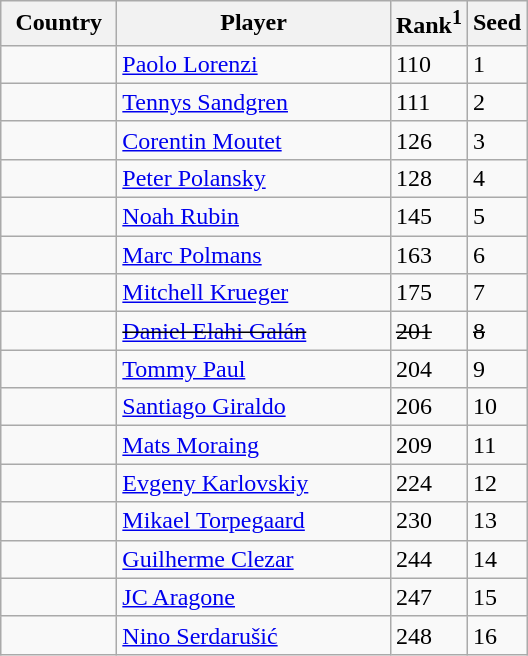<table class="sortable wikitable">
<tr>
<th width="70">Country</th>
<th width="175">Player</th>
<th>Rank<sup>1</sup></th>
<th>Seed</th>
</tr>
<tr>
<td></td>
<td><a href='#'>Paolo Lorenzi</a></td>
<td>110</td>
<td>1</td>
</tr>
<tr>
<td></td>
<td><a href='#'>Tennys Sandgren</a></td>
<td>111</td>
<td>2</td>
</tr>
<tr>
<td></td>
<td><a href='#'>Corentin Moutet</a></td>
<td>126</td>
<td>3</td>
</tr>
<tr>
<td></td>
<td><a href='#'>Peter Polansky</a></td>
<td>128</td>
<td>4</td>
</tr>
<tr>
<td></td>
<td><a href='#'>Noah Rubin</a></td>
<td>145</td>
<td>5</td>
</tr>
<tr>
<td></td>
<td><a href='#'>Marc Polmans</a></td>
<td>163</td>
<td>6</td>
</tr>
<tr>
<td></td>
<td><a href='#'>Mitchell Krueger</a></td>
<td>175</td>
<td>7</td>
</tr>
<tr>
<td><s></s></td>
<td><s><a href='#'>Daniel Elahi Galán</a></s></td>
<td><s>201</s></td>
<td><s>8</s></td>
</tr>
<tr>
<td></td>
<td><a href='#'>Tommy Paul</a></td>
<td>204</td>
<td>9</td>
</tr>
<tr>
<td></td>
<td><a href='#'>Santiago Giraldo</a></td>
<td>206</td>
<td>10</td>
</tr>
<tr>
<td></td>
<td><a href='#'>Mats Moraing</a></td>
<td>209</td>
<td>11</td>
</tr>
<tr>
<td></td>
<td><a href='#'>Evgeny Karlovskiy</a></td>
<td>224</td>
<td>12</td>
</tr>
<tr>
<td></td>
<td><a href='#'>Mikael Torpegaard</a></td>
<td>230</td>
<td>13</td>
</tr>
<tr>
<td></td>
<td><a href='#'>Guilherme Clezar</a></td>
<td>244</td>
<td>14</td>
</tr>
<tr>
<td></td>
<td><a href='#'>JC Aragone</a></td>
<td>247</td>
<td>15</td>
</tr>
<tr>
<td></td>
<td><a href='#'>Nino Serdarušić</a></td>
<td>248</td>
<td>16</td>
</tr>
</table>
